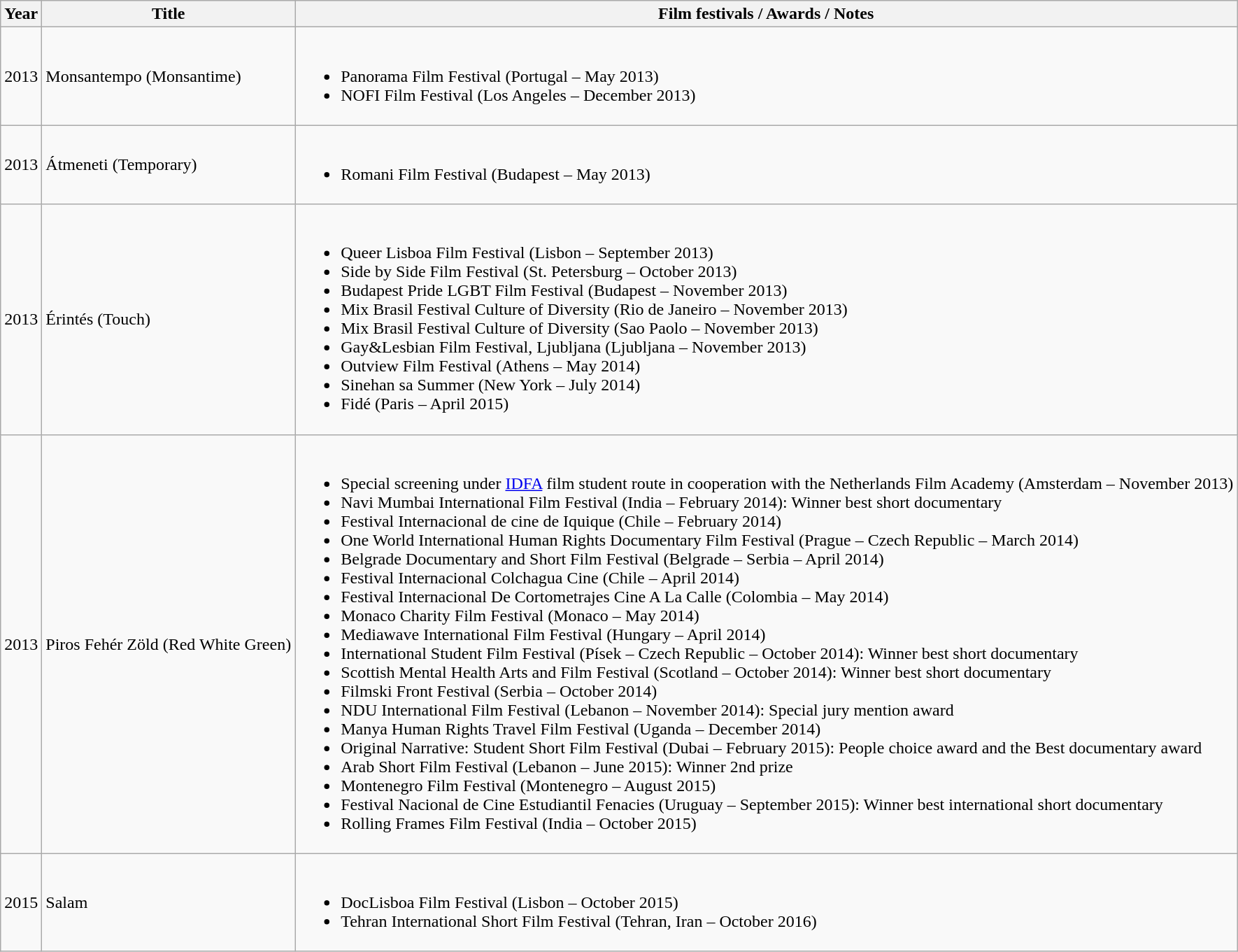<table class="wikitable sortable">
<tr>
<th>Year</th>
<th>Title</th>
<th>Film festivals / Awards / Notes</th>
</tr>
<tr>
<td>2013</td>
<td>Monsantempo (Monsantime)</td>
<td><br><ul><li>Panorama Film Festival (Portugal – May 2013)</li><li>NOFI Film Festival (Los Angeles – December 2013)</li></ul></td>
</tr>
<tr>
<td>2013</td>
<td>Átmeneti (Temporary)</td>
<td><br><ul><li>Romani Film Festival (Budapest – May 2013)</li></ul></td>
</tr>
<tr>
<td>2013</td>
<td>Érintés (Touch)</td>
<td><br><ul><li>Queer Lisboa Film Festival (Lisbon – September 2013)</li><li>Side by Side Film Festival (St. Petersburg – October 2013)</li><li>Budapest Pride LGBT Film Festival (Budapest – November 2013)</li><li>Mix Brasil Festival Culture of Diversity (Rio de Janeiro – November 2013)</li><li>Mix Brasil Festival Culture of Diversity (Sao Paolo – November 2013)</li><li>Gay&Lesbian Film Festival, Ljubljana (Ljubljana – November 2013)</li><li>Outview Film Festival (Athens – May 2014)</li><li>Sinehan sa Summer (New York – July 2014)</li><li>Fidé (Paris – April 2015)</li></ul></td>
</tr>
<tr>
<td>2013</td>
<td>Piros Fehér Zöld (Red White Green)</td>
<td><br><ul><li>Special screening under <a href='#'>IDFA</a> film student route in cooperation with the Netherlands Film Academy (Amsterdam – November 2013)</li><li>Navi Mumbai International Film Festival (India – February 2014): Winner best short documentary</li><li>Festival Internacional de cine de Iquique (Chile – February 2014)</li><li>One World International Human Rights Documentary Film Festival (Prague – Czech Republic – March 2014)</li><li>Belgrade Documentary and Short Film Festival (Belgrade – Serbia – April 2014)</li><li>Festival Internacional Colchagua Cine (Chile – April 2014)</li><li>Festival Internacional De Cortometrajes Cine A La Calle (Colombia – May 2014)</li><li>Monaco Charity Film Festival (Monaco – May 2014)</li><li>Mediawave International Film Festival (Hungary – April 2014)</li><li>International Student Film Festival (Písek – Czech Republic – October 2014): Winner best short documentary</li><li>Scottish Mental Health Arts and Film Festival (Scotland – October 2014): Winner best short documentary</li><li>Filmski Front Festival (Serbia – October 2014)</li><li>NDU International Film Festival (Lebanon – November 2014): Special jury mention award</li><li>Manya Human Rights Travel Film Festival (Uganda – December 2014)</li><li>Original Narrative: Student Short Film Festival (Dubai – February 2015): People choice award and the Best documentary award</li><li>Arab Short Film Festival (Lebanon – June 2015): Winner 2nd prize</li><li>Montenegro Film Festival (Montenegro – August 2015)</li><li>Festival Nacional de Cine Estudiantil Fenacies (Uruguay – September 2015): Winner best international short documentary</li><li>Rolling Frames Film Festival (India – October 2015)</li></ul></td>
</tr>
<tr>
<td>2015</td>
<td>Salam</td>
<td><br><ul><li>DocLisboa Film Festival (Lisbon – October 2015)</li><li>Tehran International Short Film Festival (Tehran, Iran – October 2016)</li></ul></td>
</tr>
</table>
